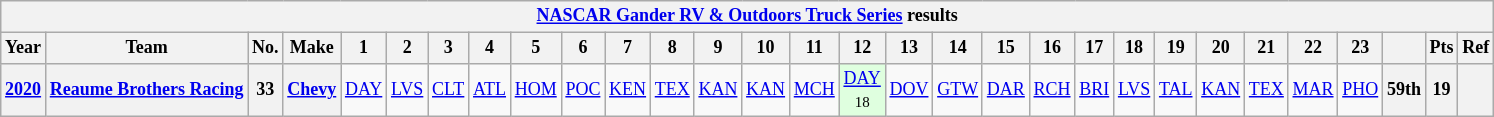<table class="wikitable" style="text-align:center; font-size:75%">
<tr>
<th colspan=45><a href='#'>NASCAR Gander RV & Outdoors Truck Series</a> results</th>
</tr>
<tr>
<th>Year</th>
<th>Team</th>
<th>No.</th>
<th>Make</th>
<th>1</th>
<th>2</th>
<th>3</th>
<th>4</th>
<th>5</th>
<th>6</th>
<th>7</th>
<th>8</th>
<th>9</th>
<th>10</th>
<th>11</th>
<th>12</th>
<th>13</th>
<th>14</th>
<th>15</th>
<th>16</th>
<th>17</th>
<th>18</th>
<th>19</th>
<th>20</th>
<th>21</th>
<th>22</th>
<th>23</th>
<th></th>
<th>Pts</th>
<th>Ref</th>
</tr>
<tr>
<th><a href='#'>2020</a></th>
<th><a href='#'>Reaume Brothers Racing</a></th>
<th>33</th>
<th><a href='#'>Chevy</a></th>
<td><a href='#'>DAY</a></td>
<td><a href='#'>LVS</a></td>
<td><a href='#'>CLT</a></td>
<td><a href='#'>ATL</a></td>
<td><a href='#'>HOM</a></td>
<td><a href='#'>POC</a></td>
<td><a href='#'>KEN</a></td>
<td><a href='#'>TEX</a></td>
<td><a href='#'>KAN</a></td>
<td><a href='#'>KAN</a></td>
<td><a href='#'>MCH</a></td>
<td style="background:#DFFFDF;"><a href='#'>DAY</a><br><small>18</small></td>
<td><a href='#'>DOV</a></td>
<td><a href='#'>GTW</a></td>
<td><a href='#'>DAR</a></td>
<td><a href='#'>RCH</a></td>
<td><a href='#'>BRI</a></td>
<td><a href='#'>LVS</a></td>
<td><a href='#'>TAL</a></td>
<td><a href='#'>KAN</a></td>
<td><a href='#'>TEX</a></td>
<td><a href='#'>MAR</a></td>
<td><a href='#'>PHO</a></td>
<th>59th</th>
<th>19</th>
<th></th>
</tr>
</table>
